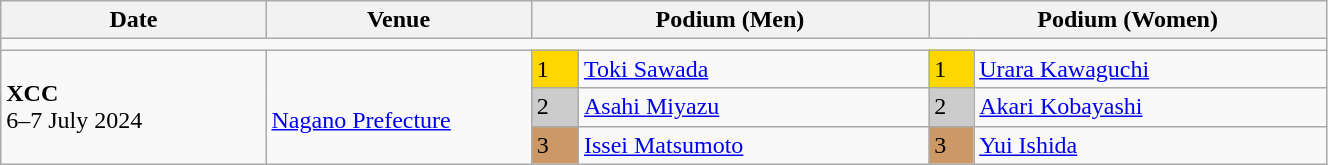<table class="wikitable" width=70%>
<tr>
<th>Date</th>
<th width=20%>Venue</th>
<th colspan=2 width=30%>Podium (Men)</th>
<th colspan=2 width=30%>Podium (Women)</th>
</tr>
<tr>
<td colspan=6></td>
</tr>
<tr>
<td rowspan=3><strong>XCC</strong> <br> 6–7 July 2024</td>
<td rowspan=3><br><a href='#'>Nagano Prefecture</a></td>
<td bgcolor=FFD700>1</td>
<td><a href='#'>Toki Sawada</a></td>
<td bgcolor=FFD700>1</td>
<td><a href='#'>Urara Kawaguchi</a></td>
</tr>
<tr>
<td bgcolor=CCCCCC>2</td>
<td><a href='#'>Asahi Miyazu</a></td>
<td bgcolor=CCCCCC>2</td>
<td><a href='#'>Akari Kobayashi</a></td>
</tr>
<tr>
<td bgcolor=CC9966>3</td>
<td><a href='#'>Issei Matsumoto</a></td>
<td bgcolor=CC9966>3</td>
<td><a href='#'>Yui Ishida</a></td>
</tr>
</table>
